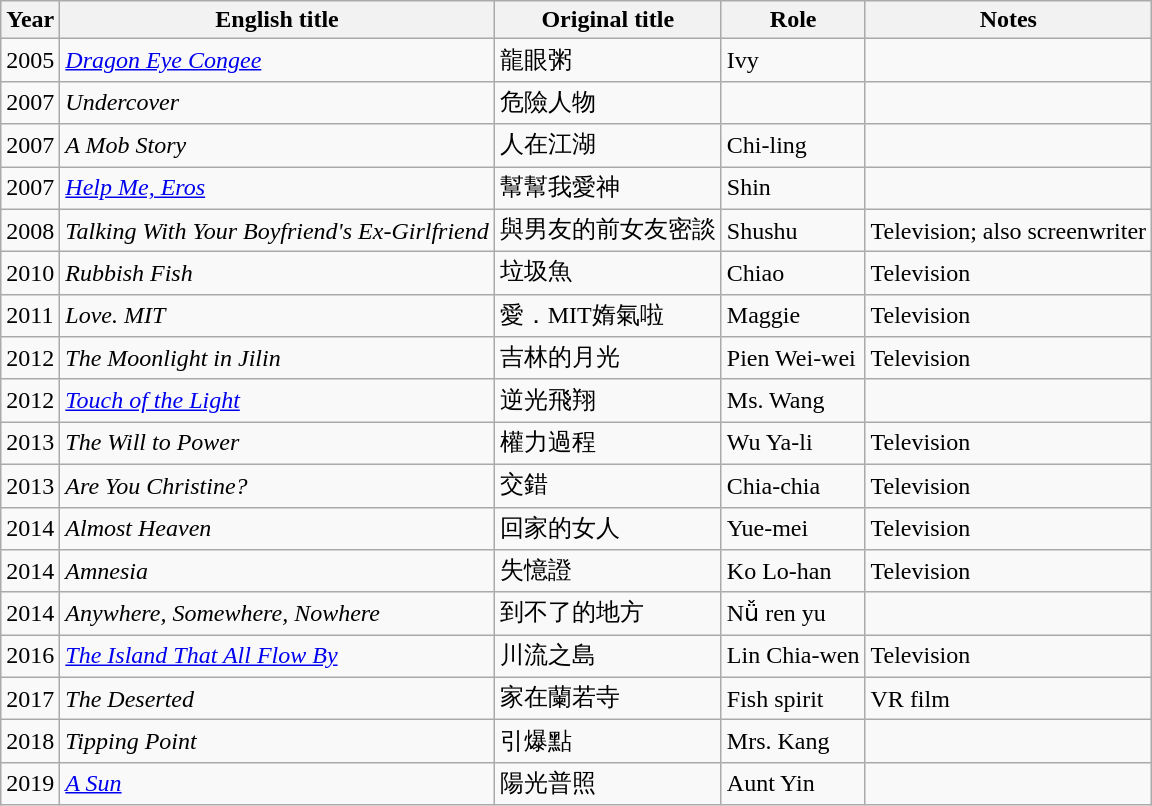<table class="wikitable sortable">
<tr>
<th>Year</th>
<th>English title</th>
<th>Original title</th>
<th>Role</th>
<th class="unsortable">Notes</th>
</tr>
<tr>
<td>2005</td>
<td><em><a href='#'>Dragon Eye Congee</a></em></td>
<td>龍眼粥</td>
<td>Ivy</td>
<td></td>
</tr>
<tr>
<td>2007</td>
<td><em>Undercover</em></td>
<td>危險人物</td>
<td></td>
<td></td>
</tr>
<tr>
<td>2007</td>
<td><em>A Mob Story</em></td>
<td>人在江湖</td>
<td>Chi-ling</td>
<td></td>
</tr>
<tr>
<td>2007</td>
<td><em><a href='#'>Help Me, Eros</a></em></td>
<td>幫幫我愛神</td>
<td>Shin</td>
<td></td>
</tr>
<tr>
<td>2008</td>
<td><em>Talking With Your Boyfriend's Ex-Girlfriend</em></td>
<td>與男友的前女友密談</td>
<td>Shushu</td>
<td>Television; also screenwriter</td>
</tr>
<tr>
<td>2010</td>
<td><em>Rubbish Fish</em></td>
<td>垃圾魚</td>
<td>Chiao</td>
<td>Television</td>
</tr>
<tr>
<td>2011</td>
<td><em>Love. MIT</em></td>
<td>愛．MIT媠氣啦</td>
<td>Maggie</td>
<td>Television</td>
</tr>
<tr>
<td>2012</td>
<td><em>The Moonlight in Jilin</em></td>
<td>吉林的月光</td>
<td>Pien Wei-wei</td>
<td>Television</td>
</tr>
<tr>
<td>2012</td>
<td><em><a href='#'>Touch of the Light</a></em></td>
<td>逆光飛翔</td>
<td>Ms. Wang</td>
<td></td>
</tr>
<tr>
<td>2013</td>
<td><em>The Will to Power</em></td>
<td>權力過程</td>
<td>Wu Ya-li</td>
<td>Television</td>
</tr>
<tr>
<td>2013</td>
<td><em>Are You Christine?</em></td>
<td>交錯</td>
<td>Chia-chia</td>
<td>Television</td>
</tr>
<tr>
<td>2014</td>
<td><em>Almost Heaven</em></td>
<td>回家的女人</td>
<td>Yue-mei</td>
<td>Television</td>
</tr>
<tr>
<td>2014</td>
<td><em>Amnesia</em></td>
<td>失憶證</td>
<td>Ko Lo-han</td>
<td>Television</td>
</tr>
<tr>
<td>2014</td>
<td><em>Anywhere, Somewhere, Nowhere</em></td>
<td>到不了的地方</td>
<td>Nǚ ren yu</td>
<td></td>
</tr>
<tr>
<td>2016</td>
<td><em><a href='#'>The Island That All Flow By</a></em></td>
<td>川流之島</td>
<td>Lin Chia-wen</td>
<td>Television</td>
</tr>
<tr>
<td>2017</td>
<td><em>The Deserted</em></td>
<td>家在蘭若寺</td>
<td>Fish spirit</td>
<td>VR film</td>
</tr>
<tr>
<td>2018</td>
<td><em>Tipping Point</em></td>
<td>引爆點</td>
<td>Mrs. Kang</td>
<td></td>
</tr>
<tr>
<td>2019</td>
<td><em><a href='#'>A Sun</a></em></td>
<td>陽光普照</td>
<td>Aunt Yin</td>
<td></td>
</tr>
</table>
